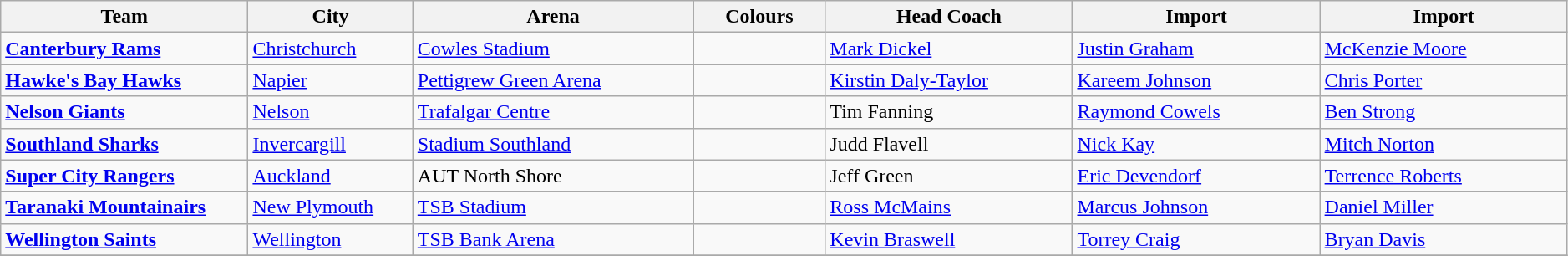<table class="wikitable" style="width:99%; text-align:left">
<tr>
<th style="width:15%">Team</th>
<th style="width:10%">City</th>
<th style="width:17%">Arena</th>
<th style="width:8%">Colours</th>
<th style="width:15%">Head Coach</th>
<th style="width:15%">Import</th>
<th style="width:15%">Import</th>
</tr>
<tr>
<td><strong><a href='#'>Canterbury Rams</a></strong></td>
<td><a href='#'>Christchurch</a></td>
<td><a href='#'>Cowles Stadium</a></td>
<td> </td>
<td> <a href='#'>Mark Dickel</a></td>
<td> <a href='#'>Justin Graham</a></td>
<td> <a href='#'>McKenzie Moore</a></td>
</tr>
<tr>
<td><strong><a href='#'>Hawke's Bay Hawks</a></strong></td>
<td><a href='#'>Napier</a></td>
<td><a href='#'>Pettigrew Green Arena</a></td>
<td>  </td>
<td> <a href='#'>Kirstin Daly-Taylor</a></td>
<td> <a href='#'>Kareem Johnson</a></td>
<td> <a href='#'>Chris Porter</a></td>
</tr>
<tr>
<td><strong><a href='#'>Nelson Giants</a></strong></td>
<td><a href='#'>Nelson</a></td>
<td><a href='#'>Trafalgar Centre</a></td>
<td> </td>
<td> Tim Fanning</td>
<td> <a href='#'>Raymond Cowels</a></td>
<td> <a href='#'>Ben Strong</a></td>
</tr>
<tr>
<td><strong><a href='#'>Southland Sharks</a></strong></td>
<td><a href='#'>Invercargill</a></td>
<td><a href='#'>Stadium Southland</a></td>
<td>  </td>
<td> Judd Flavell</td>
<td> <a href='#'>Nick Kay</a></td>
<td> <a href='#'>Mitch Norton</a></td>
</tr>
<tr>
<td><strong><a href='#'>Super City Rangers</a></strong></td>
<td><a href='#'>Auckland</a></td>
<td>AUT North Shore</td>
<td>  </td>
<td> Jeff Green</td>
<td> <a href='#'>Eric Devendorf</a></td>
<td> <a href='#'>Terrence Roberts</a></td>
</tr>
<tr>
<td><strong><a href='#'>Taranaki Mountainairs</a></strong></td>
<td><a href='#'>New Plymouth</a></td>
<td><a href='#'>TSB Stadium</a></td>
<td> </td>
<td> <a href='#'>Ross McMains</a></td>
<td> <a href='#'>Marcus Johnson</a></td>
<td> <a href='#'>Daniel Miller</a></td>
</tr>
<tr>
<td><strong><a href='#'>Wellington Saints</a></strong></td>
<td><a href='#'>Wellington</a></td>
<td><a href='#'>TSB Bank Arena</a></td>
<td> </td>
<td> <a href='#'>Kevin Braswell</a></td>
<td> <a href='#'>Torrey Craig</a></td>
<td> <a href='#'>Bryan Davis</a></td>
</tr>
<tr>
</tr>
</table>
